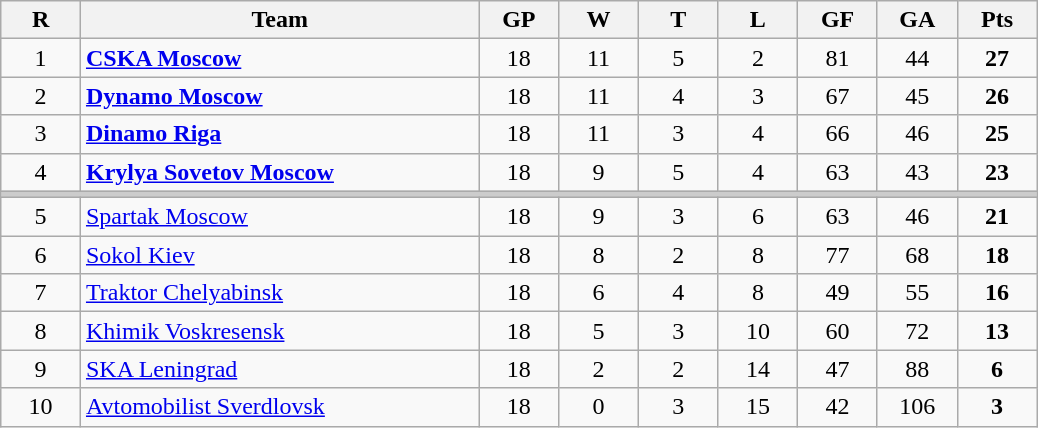<table class="wikitable sortable" style="text-align:center;">
<tr>
<th bgcolor="#DDDDFF" width="5%">R</th>
<th bgcolor="#DDDDFF" width="25%">Team</th>
<th bgcolor="#DDDDFF" width="5%">GP</th>
<th bgcolor="#DDDDFF" width="5%">W</th>
<th bgcolor="#DDDDFF" width="5%">T</th>
<th bgcolor="#DDDDFF" width="5%">L</th>
<th bgcolor="#DDDDFF" width="5%">GF</th>
<th bgcolor="#DDDDFF" width="5%">GA</th>
<th bgcolor="#DDDDFF" width="5%">Pts</th>
</tr>
<tr>
<td>1</td>
<td align="left"> <strong><a href='#'>CSKA Moscow</a></strong></td>
<td>18</td>
<td>11</td>
<td>5</td>
<td>2</td>
<td>81</td>
<td>44</td>
<td><strong>27</strong></td>
</tr>
<tr>
<td>2</td>
<td align="left"> <strong><a href='#'>Dynamo Moscow</a></strong></td>
<td>18</td>
<td>11</td>
<td>4</td>
<td>3</td>
<td>67</td>
<td>45</td>
<td><strong>26</strong></td>
</tr>
<tr>
<td>3</td>
<td align="left">  <strong><a href='#'>Dinamo Riga</a></strong></td>
<td>18</td>
<td>11</td>
<td>3</td>
<td>4</td>
<td>66</td>
<td>46</td>
<td><strong>25</strong></td>
</tr>
<tr>
<td>4</td>
<td align="left"> <strong><a href='#'>Krylya Sovetov Moscow</a></strong></td>
<td>18</td>
<td>9</td>
<td>5</td>
<td>4</td>
<td>63</td>
<td>43</td>
<td><strong>23</strong></td>
</tr>
<tr class="unsortable" style="color:#cccccc;background-color:#cccccc;height:3px">
<td colspan="13" style="height:3px;font-size:1px"></td>
</tr>
<tr>
<td>5</td>
<td align="left"> <a href='#'>Spartak Moscow</a></td>
<td>18</td>
<td>9</td>
<td>3</td>
<td>6</td>
<td>63</td>
<td>46</td>
<td><strong>21</strong></td>
</tr>
<tr>
<td>6</td>
<td align="left"> <a href='#'>Sokol Kiev</a></td>
<td>18</td>
<td>8</td>
<td>2</td>
<td>8</td>
<td>77</td>
<td>68</td>
<td><strong>18</strong></td>
</tr>
<tr>
<td>7</td>
<td align="left"> <a href='#'>Traktor Chelyabinsk</a></td>
<td>18</td>
<td>6</td>
<td>4</td>
<td>8</td>
<td>49</td>
<td>55</td>
<td><strong>16</strong></td>
</tr>
<tr>
<td>8</td>
<td align="left"> <a href='#'>Khimik Voskresensk</a></td>
<td>18</td>
<td>5</td>
<td>3</td>
<td>10</td>
<td>60</td>
<td>72</td>
<td><strong>13</strong></td>
</tr>
<tr>
<td>9</td>
<td align="left"> <a href='#'>SKA Leningrad</a></td>
<td>18</td>
<td>2</td>
<td>2</td>
<td>14</td>
<td>47</td>
<td>88</td>
<td><strong>6</strong></td>
</tr>
<tr>
<td>10</td>
<td align="left"> <a href='#'>Avtomobilist Sverdlovsk</a></td>
<td>18</td>
<td>0</td>
<td>3</td>
<td>15</td>
<td>42</td>
<td>106</td>
<td><strong>3</strong></td>
</tr>
</table>
